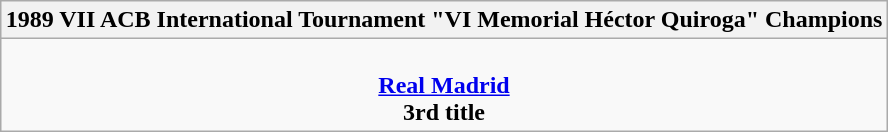<table class=wikitable style="text-align:center; margin:auto">
<tr>
<th>1989 VII ACB International Tournament "VI Memorial Héctor Quiroga" Champions</th>
</tr>
<tr>
<td><br> <strong><a href='#'>Real Madrid</a></strong> <br> <strong>3rd title</strong></td>
</tr>
</table>
